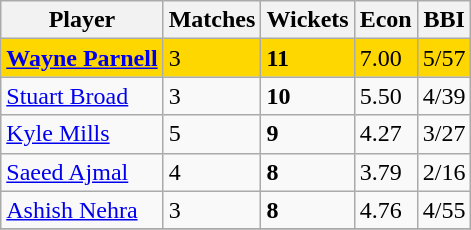<table class="wikitable">
<tr>
<th>Player</th>
<th>Matches</th>
<th>Wickets</th>
<th>Econ</th>
<th>BBI</th>
</tr>
<tr style="background:gold;">
<td><strong> <a href='#'>Wayne Parnell</a></strong></td>
<td>3</td>
<td><strong>11</strong></td>
<td>7.00</td>
<td>5/57</td>
</tr>
<tr>
<td> <a href='#'>Stuart Broad</a></td>
<td>3</td>
<td><strong>10</strong></td>
<td>5.50</td>
<td>4/39</td>
</tr>
<tr>
<td> <a href='#'>Kyle Mills</a></td>
<td>5</td>
<td><strong>9</strong></td>
<td>4.27</td>
<td>3/27</td>
</tr>
<tr>
<td> <a href='#'>Saeed Ajmal</a></td>
<td>4</td>
<td><strong>8</strong></td>
<td>3.79</td>
<td>2/16</td>
</tr>
<tr>
<td> <a href='#'>Ashish Nehra</a></td>
<td>3</td>
<td><strong>8</strong></td>
<td>4.76</td>
<td>4/55</td>
</tr>
<tr>
</tr>
</table>
